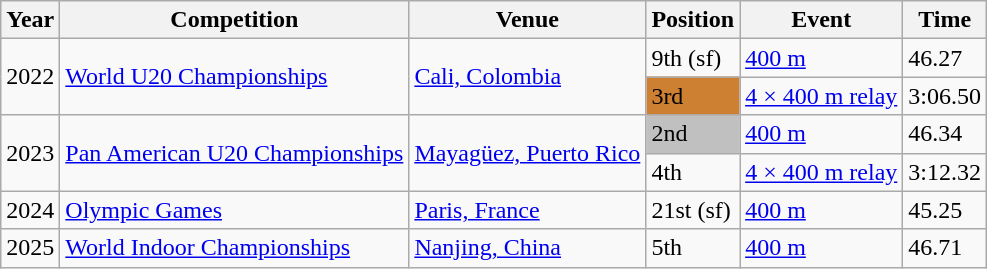<table class="wikitable">
<tr>
<th>Year</th>
<th>Competition</th>
<th>Venue</th>
<th>Position</th>
<th>Event</th>
<th>Time</th>
</tr>
<tr>
<td rowspan="2">2022</td>
<td rowspan="2"><a href='#'>World U20 Championships</a></td>
<td rowspan="2"><a href='#'>Cali, Colombia</a></td>
<td>9th (sf)</td>
<td><a href='#'>400 m</a></td>
<td>46.27</td>
</tr>
<tr>
<td bgcolor=#CD7F32>3rd</td>
<td><a href='#'>4 × 400 m relay</a></td>
<td>3:06.50</td>
</tr>
<tr>
<td rowspan="2">2023</td>
<td rowspan="2"><a href='#'>Pan American U20 Championships</a></td>
<td rowspan="2"><a href='#'>Mayagüez, Puerto Rico</a></td>
<td bgcolor=silver>2nd</td>
<td><a href='#'>400 m</a></td>
<td>46.34</td>
</tr>
<tr>
<td>4th</td>
<td><a href='#'>4 × 400 m relay</a></td>
<td>3:12.32</td>
</tr>
<tr>
<td>2024</td>
<td><a href='#'>Olympic Games</a></td>
<td><a href='#'>Paris, France</a></td>
<td>21st (sf)</td>
<td><a href='#'>400 m</a></td>
<td>45.25</td>
</tr>
<tr>
<td>2025</td>
<td><a href='#'>World Indoor Championships</a></td>
<td><a href='#'>Nanjing, China</a></td>
<td>5th</td>
<td><a href='#'>400 m</a></td>
<td>46.71</td>
</tr>
</table>
